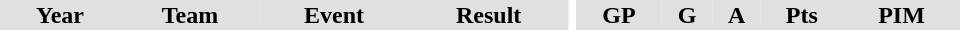<table border="0" cellpadding="1" cellspacing="0" ID="Table3" style="text-align:center; width:40em">
<tr ALIGN="center" bgcolor="#e0e0e0">
<th>Year</th>
<th>Team</th>
<th>Event</th>
<th>Result</th>
<th rowspan="99" bgcolor="#ffffff"></th>
<th>GP</th>
<th>G</th>
<th>A</th>
<th>Pts</th>
<th>PIM</th>
</tr>
</table>
